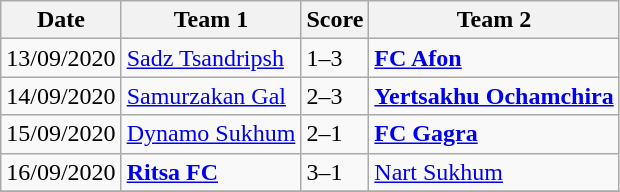<table class="wikitable">
<tr>
<th>Date</th>
<th>Team 1</th>
<th>Score</th>
<th>Team 2</th>
</tr>
<tr>
<td>13/09/2020</td>
<td><a href='#'>Sadz Tsandripsh</a></td>
<td>1–3</td>
<td><strong><a href='#'>FC Afon</a></strong></td>
</tr>
<tr>
<td>14/09/2020</td>
<td><a href='#'>Samurzakan Gal</a></td>
<td>2–3</td>
<td><strong><a href='#'>Yertsakhu Ochamchira</a></strong></td>
</tr>
<tr>
<td>15/09/2020</td>
<td><a href='#'>Dynamo Sukhum</a></td>
<td>2–1</td>
<td><strong><a href='#'>FC Gagra</a></strong></td>
</tr>
<tr>
<td>16/09/2020</td>
<td><strong><a href='#'>Ritsa FC</a></strong></td>
<td>3–1</td>
<td><a href='#'>Nart Sukhum</a></td>
</tr>
<tr>
</tr>
</table>
